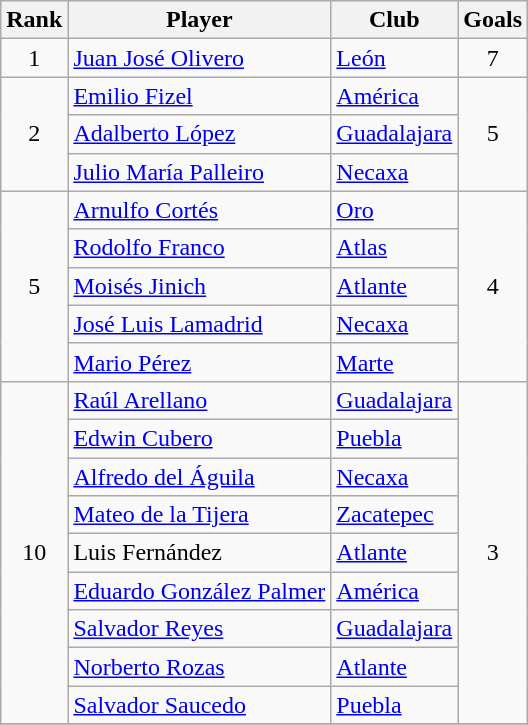<table class="wikitable" style="text-align:center">
<tr>
<th>Rank</th>
<th>Player</th>
<th>Club</th>
<th>Goals</th>
</tr>
<tr>
<td>1</td>
<td align="left"> <a href='#'>Juan José Olivero</a></td>
<td align="left"><a href='#'>León</a></td>
<td>7</td>
</tr>
<tr>
<td rowspan="3">2</td>
<td align="left"> <a href='#'>Emilio Fizel</a></td>
<td align="left"><a href='#'>América</a></td>
<td rowspan="3">5</td>
</tr>
<tr>
<td align="left"> <a href='#'>Adalberto López</a></td>
<td align="left"><a href='#'>Guadalajara</a></td>
</tr>
<tr>
<td align="left"> <a href='#'>Julio María Palleiro</a></td>
<td align="left"><a href='#'>Necaxa</a></td>
</tr>
<tr>
<td rowspan="5">5</td>
<td align="left"> <a href='#'>Arnulfo Cortés</a></td>
<td align="left"><a href='#'>Oro</a></td>
<td rowspan="5">4</td>
</tr>
<tr>
<td align="left"> <a href='#'>Rodolfo Franco</a></td>
<td align="left"><a href='#'>Atlas</a></td>
</tr>
<tr>
<td align="left"> <a href='#'>Moisés Jinich</a></td>
<td align="left"><a href='#'>Atlante</a></td>
</tr>
<tr>
<td align="left"> <a href='#'>José Luis Lamadrid</a></td>
<td align="left"><a href='#'>Necaxa</a></td>
</tr>
<tr>
<td align="left"> <a href='#'>Mario Pérez</a></td>
<td align="left"><a href='#'>Marte</a></td>
</tr>
<tr>
<td rowspan="9">10</td>
<td align="left"> <a href='#'>Raúl Arellano</a></td>
<td align="left"><a href='#'>Guadalajara</a></td>
<td rowspan="9">3</td>
</tr>
<tr>
<td align="left"> <a href='#'>Edwin Cubero</a></td>
<td align="left"><a href='#'>Puebla</a></td>
</tr>
<tr>
<td align="left"> <a href='#'>Alfredo del Águila</a></td>
<td align="left"><a href='#'>Necaxa</a></td>
</tr>
<tr>
<td align="left"> <a href='#'>Mateo de la Tijera</a></td>
<td align="left"><a href='#'>Zacatepec</a></td>
</tr>
<tr>
<td align="left"> Luis Fernández</td>
<td align="left"><a href='#'>Atlante</a></td>
</tr>
<tr>
<td align="left"> <a href='#'>Eduardo González Palmer</a></td>
<td align="left"><a href='#'>América</a></td>
</tr>
<tr>
<td align="left"> <a href='#'>Salvador Reyes</a></td>
<td align="left"><a href='#'>Guadalajara</a></td>
</tr>
<tr>
<td align="left"> <a href='#'>Norberto Rozas</a></td>
<td align="left"><a href='#'>Atlante</a></td>
</tr>
<tr>
<td align="left"> <a href='#'>Salvador Saucedo</a></td>
<td align="left"><a href='#'>Puebla</a></td>
</tr>
<tr>
</tr>
</table>
